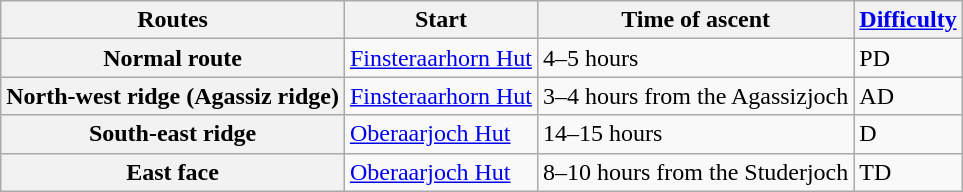<table class="wikitable">
<tr>
<th>Routes</th>
<th>Start</th>
<th>Time of ascent</th>
<th><a href='#'>Difficulty</a></th>
</tr>
<tr>
<th>Normal route</th>
<td><a href='#'>Finsteraarhorn Hut</a></td>
<td>4–5 hours</td>
<td>PD</td>
</tr>
<tr>
<th>North-west ridge (Agassiz ridge)</th>
<td><a href='#'>Finsteraarhorn Hut</a></td>
<td>3–4 hours from the Agassizjoch</td>
<td>AD</td>
</tr>
<tr>
<th>South-east ridge</th>
<td><a href='#'>Oberaarjoch Hut</a></td>
<td>14–15 hours</td>
<td>D</td>
</tr>
<tr>
<th>East face</th>
<td><a href='#'>Oberaarjoch Hut</a></td>
<td>8–10 hours from the Studerjoch</td>
<td>TD</td>
</tr>
</table>
